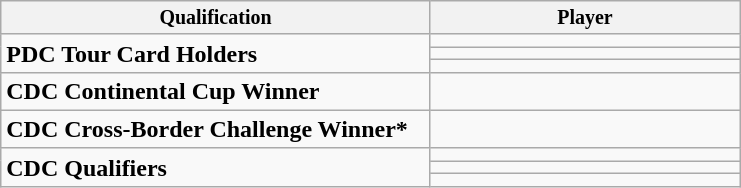<table class="wikitable">
<tr style="font-size:10pt;font-weight:bold">
<th width="280">Qualification</th>
<th width="200">Player</th>
</tr>
<tr>
<td rowspan="3"><strong>PDC Tour Card Holders</strong></td>
<td></td>
</tr>
<tr>
<td></td>
</tr>
<tr>
<td></td>
</tr>
<tr>
<td><strong>CDC Continental Cup Winner</strong></td>
<td></td>
</tr>
<tr>
<td><strong>CDC Cross-Border Challenge Winner*</strong></td>
<td></td>
</tr>
<tr>
<td rowspan="3"><strong>CDC Qualifiers</strong></td>
<td></td>
</tr>
<tr>
<td></td>
</tr>
<tr>
<td></td>
</tr>
</table>
